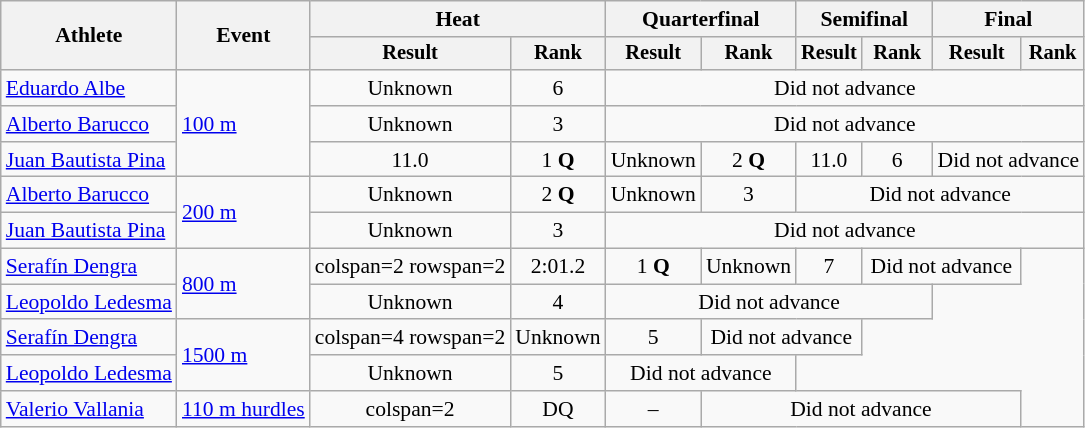<table class=wikitable style=font-size:90%;text-align:center>
<tr>
<th rowspan=2>Athlete</th>
<th rowspan=2>Event</th>
<th colspan=2>Heat</th>
<th colspan=2>Quarterfinal</th>
<th colspan=2>Semifinal</th>
<th colspan=2>Final</th>
</tr>
<tr style=font-size:95%>
<th>Result</th>
<th>Rank</th>
<th>Result</th>
<th>Rank</th>
<th>Result</th>
<th>Rank</th>
<th>Result</th>
<th>Rank</th>
</tr>
<tr>
<td align=left><a href='#'>Eduardo Albe</a></td>
<td align=left rowspan=3><a href='#'>100 m</a></td>
<td>Unknown</td>
<td>6</td>
<td colspan=6>Did not advance</td>
</tr>
<tr>
<td align=left><a href='#'>Alberto Barucco</a></td>
<td>Unknown</td>
<td>3</td>
<td colspan=6>Did not advance</td>
</tr>
<tr>
<td align=left><a href='#'>Juan Bautista Pina</a></td>
<td>11.0</td>
<td>1 <strong>Q</strong></td>
<td>Unknown</td>
<td>2 <strong>Q</strong></td>
<td>11.0</td>
<td>6</td>
<td colspan=2>Did not advance</td>
</tr>
<tr>
<td align=left><a href='#'>Alberto Barucco</a></td>
<td align=left rowspan=2><a href='#'>200 m</a></td>
<td>Unknown</td>
<td>2 <strong>Q</strong></td>
<td>Unknown</td>
<td>3</td>
<td colspan=4>Did not advance</td>
</tr>
<tr>
<td align=left><a href='#'>Juan Bautista Pina</a></td>
<td>Unknown</td>
<td>3</td>
<td colspan=6>Did not advance</td>
</tr>
<tr>
<td align=left><a href='#'>Serafín Dengra</a></td>
<td align=left rowspan=2><a href='#'>800 m</a></td>
<td>colspan=2 rowspan=2 </td>
<td>2:01.2</td>
<td>1 <strong>Q</strong></td>
<td>Unknown</td>
<td>7</td>
<td colspan=2>Did not advance</td>
</tr>
<tr>
<td align=left><a href='#'>Leopoldo Ledesma</a></td>
<td>Unknown</td>
<td>4</td>
<td colspan=4>Did not advance</td>
</tr>
<tr>
<td align=left><a href='#'>Serafín Dengra</a></td>
<td align=left rowspan=2><a href='#'>1500 m</a></td>
<td>colspan=4 rowspan=2 </td>
<td>Unknown</td>
<td>5</td>
<td colspan=2>Did not advance</td>
</tr>
<tr>
<td align=left><a href='#'>Leopoldo Ledesma</a></td>
<td>Unknown</td>
<td>5</td>
<td colspan=2>Did not advance</td>
</tr>
<tr>
<td align=left><a href='#'>Valerio Vallania</a></td>
<td align=left><a href='#'>110 m hurdles</a></td>
<td>colspan=2 </td>
<td>DQ</td>
<td>–</td>
<td colspan=4>Did not advance</td>
</tr>
</table>
